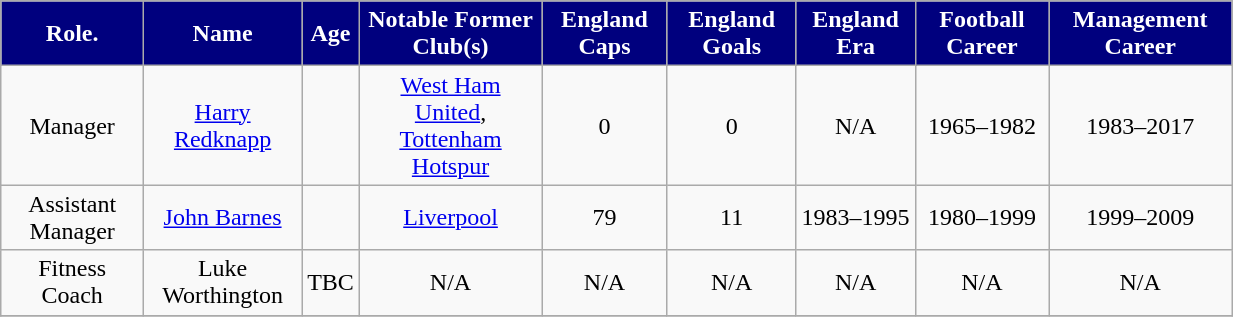<table class="wikitable" style="text-align:center; font-size:100%; width:65%;">
<tr>
<th style="background:#00007e; color:white; text-align:center;">Role.</th>
<th style="background:#00007e; color:white; text-align:center;">Name</th>
<th style="background:#00007e; color:white; text-align:center;">Age</th>
<th style="background:#00007e; color:white; text-align:center;">Notable Former Club(s)</th>
<th style="background:#00007e; color:white; text-align:center;">England Caps</th>
<th style="background:#00007e; color:white; text-align:center;">England Goals</th>
<th style="background:#00007e; color:white; text-align:center;">England Era</th>
<th style="background:#00007e; color:white; text-align:center;">Football Career</th>
<th style="background:#00007e; color:white; text-align:center;">Management Career</th>
</tr>
<tr>
<td>Manager</td>
<td><a href='#'>Harry Redknapp</a></td>
<td></td>
<td> <a href='#'>West Ham United</a>,<br> <a href='#'>Tottenham Hotspur</a></td>
<td>0</td>
<td>0</td>
<td>N/A</td>
<td>1965–1982</td>
<td>1983–2017</td>
</tr>
<tr>
<td>Assistant Manager</td>
<td><a href='#'>John Barnes</a></td>
<td></td>
<td> <a href='#'>Liverpool</a></td>
<td>79</td>
<td>11</td>
<td>1983–1995</td>
<td>1980–1999</td>
<td>1999–2009</td>
</tr>
<tr>
<td>Fitness Coach</td>
<td>Luke Worthington</td>
<td>TBC</td>
<td>N/A</td>
<td>N/A</td>
<td>N/A</td>
<td>N/A</td>
<td>N/A</td>
<td>N/A</td>
</tr>
<tr>
</tr>
</table>
